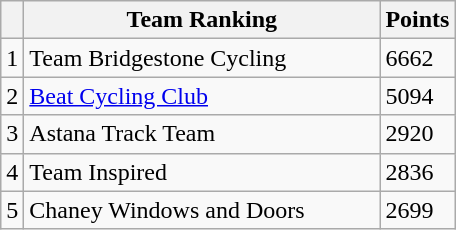<table class="wikitable col3right">
<tr>
<th></th>
<th style="width:230px; white-space:nowrap;">Team Ranking</th>
<th style="width:20px;">Points</th>
</tr>
<tr>
<td>1</td>
<td> Team Bridgestone Cycling</td>
<td>6662</td>
</tr>
<tr>
<td>2</td>
<td> <a href='#'>Beat Cycling Club</a></td>
<td>5094</td>
</tr>
<tr>
<td>3</td>
<td> Astana Track Team</td>
<td>2920</td>
</tr>
<tr>
<td>4</td>
<td> Team Inspired</td>
<td>2836</td>
</tr>
<tr>
<td>5</td>
<td> Chaney Windows and Doors</td>
<td>2699</td>
</tr>
</table>
